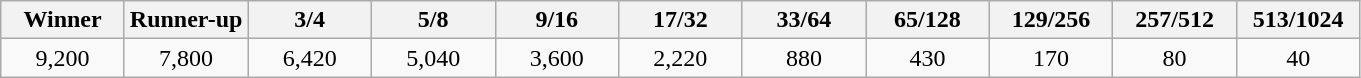<table class="wikitable">
<tr>
<th width=75>Winner</th>
<th width=75>Runner-up</th>
<th width=75>3/4</th>
<th width=75>5/8</th>
<th width=75>9/16</th>
<th width=75>17/32</th>
<th width=75>33/64</th>
<th width=75>65/128</th>
<th width=75>129/256</th>
<th width=75>257/512</th>
<th width=75>513/1024</th>
</tr>
<tr>
<td align=center>9,200</td>
<td align=center>7,800</td>
<td align=center>6,420</td>
<td align=center>5,040</td>
<td align=center>3,600</td>
<td align=center>2,220</td>
<td align=center>880</td>
<td align=center>430</td>
<td align=center>170</td>
<td align=center>80</td>
<td align=center>40</td>
</tr>
</table>
